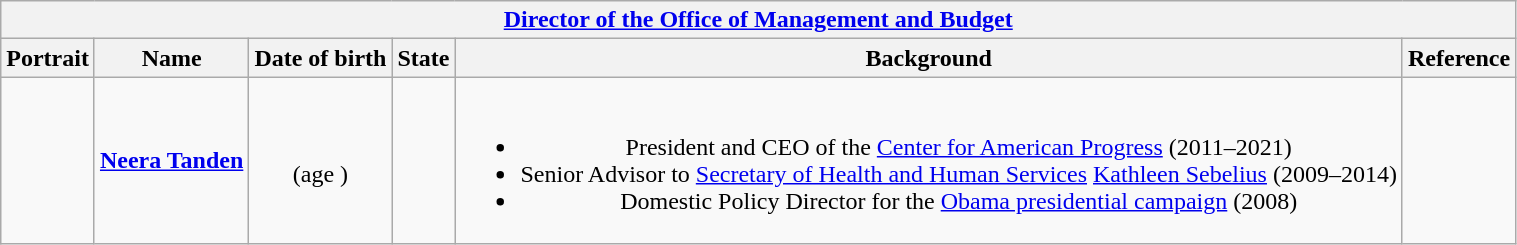<table class="wikitable collapsible" style="text-align:center;">
<tr>
<th colspan="6"><a href='#'>Director of the Office of Management and Budget</a></th>
</tr>
<tr>
<th>Portrait</th>
<th>Name</th>
<th>Date of birth</th>
<th>State</th>
<th>Background</th>
<th>Reference</th>
</tr>
<tr>
<td></td>
<td><strong><a href='#'>Neera Tanden</a></strong></td>
<td><br>(age )</td>
<td></td>
<td><br><ul><li>President and CEO of the <a href='#'>Center for American Progress</a> (2011–2021)</li><li>Senior Advisor to <a href='#'>Secretary of Health and Human Services</a> <a href='#'>Kathleen Sebelius</a> (2009–2014)</li><li>Domestic Policy Director for the <a href='#'>Obama presidential campaign</a> (2008)</li></ul></td>
<td></td>
</tr>
</table>
